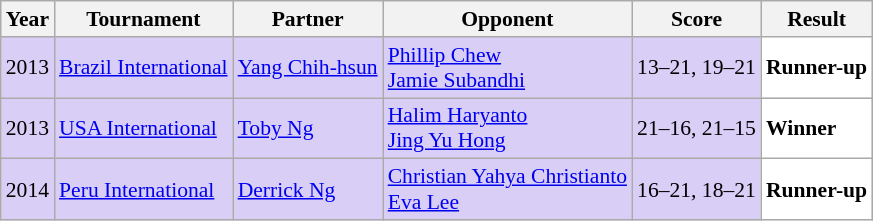<table class="sortable wikitable" style="font-size: 90%">
<tr>
<th>Year</th>
<th>Tournament</th>
<th>Partner</th>
<th>Opponent</th>
<th>Score</th>
<th>Result</th>
</tr>
<tr style="background:#D8CEF6">
<td align="center">2013</td>
<td align="left"><a href='#'>Brazil International</a></td>
<td align="left"> <a href='#'>Yang Chih-hsun</a></td>
<td align="left"> <a href='#'>Phillip Chew</a><br> <a href='#'>Jamie Subandhi</a></td>
<td align="left">13–21, 19–21</td>
<td style="text-align:left; background:white"> <strong>Runner-up</strong></td>
</tr>
<tr style="background:#D8CEF6">
<td align="center">2013</td>
<td align="left"><a href='#'>USA International</a></td>
<td align="left"> <a href='#'>Toby Ng</a></td>
<td align="left"> <a href='#'>Halim Haryanto</a><br> <a href='#'>Jing Yu Hong</a></td>
<td align="left">21–16, 21–15</td>
<td style="text-align:left; background:white"> <strong>Winner</strong></td>
</tr>
<tr style="background:#D8CEF6">
<td align="center">2014</td>
<td align="left"><a href='#'>Peru International</a></td>
<td align="left"> <a href='#'>Derrick Ng</a></td>
<td align="left"> <a href='#'>Christian Yahya Christianto</a><br> <a href='#'>Eva Lee</a></td>
<td align="left">16–21, 18–21</td>
<td style="text-align:left; background:white"> <strong>Runner-up</strong></td>
</tr>
</table>
